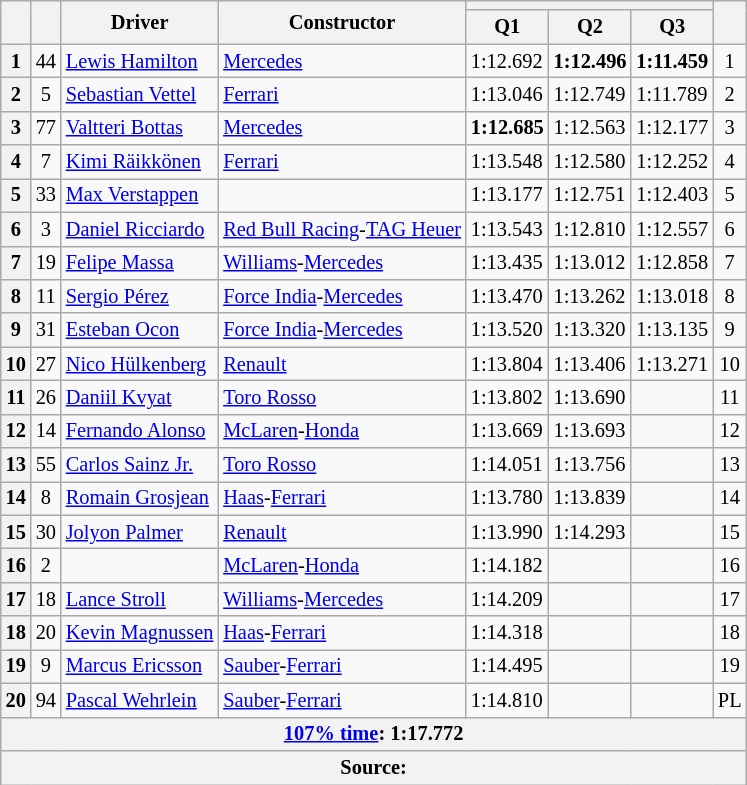<table class="wikitable sortable" style="font-size:85%">
<tr>
<th rowspan=2></th>
<th rowspan=2></th>
<th rowspan=2>Driver</th>
<th rowspan=2>Constructor</th>
<th colspan=3></th>
<th rowspan=2></th>
</tr>
<tr>
<th>Q1</th>
<th>Q2</th>
<th>Q3</th>
</tr>
<tr>
<th>1</th>
<td align="center">44</td>
<td> <a href='#'>Lewis Hamilton</a></td>
<td><a href='#'>Mercedes</a></td>
<td>1:12.692</td>
<td><strong>1:12.496</strong></td>
<td><strong>1:11.459</strong></td>
<td align="center">1</td>
</tr>
<tr>
<th>2</th>
<td align="center">5</td>
<td> <a href='#'>Sebastian Vettel</a></td>
<td><a href='#'>Ferrari</a></td>
<td>1:13.046</td>
<td>1:12.749</td>
<td>1:11.789</td>
<td align="center">2</td>
</tr>
<tr>
<th>3</th>
<td align="center">77</td>
<td> <a href='#'>Valtteri Bottas</a></td>
<td><a href='#'>Mercedes</a></td>
<td><strong>1:12.685</strong></td>
<td>1:12.563</td>
<td>1:12.177</td>
<td align="center">3</td>
</tr>
<tr>
<th>4</th>
<td align="center">7</td>
<td> <a href='#'>Kimi Räikkönen</a></td>
<td><a href='#'>Ferrari</a></td>
<td>1:13.548</td>
<td>1:12.580</td>
<td>1:12.252</td>
<td align="center">4</td>
</tr>
<tr>
<th>5</th>
<td align="center">33</td>
<td> <a href='#'>Max Verstappen</a></td>
<td></td>
<td>1:13.177</td>
<td>1:12.751</td>
<td>1:12.403</td>
<td align="center">5</td>
</tr>
<tr>
<th>6</th>
<td align="center">3</td>
<td> <a href='#'>Daniel Ricciardo</a></td>
<td><a href='#'>Red Bull Racing</a>-<a href='#'>TAG Heuer</a></td>
<td>1:13.543</td>
<td>1:12.810</td>
<td>1:12.557</td>
<td align="center">6</td>
</tr>
<tr>
<th>7</th>
<td align="center">19</td>
<td> <a href='#'>Felipe Massa</a></td>
<td><a href='#'>Williams</a>-<a href='#'>Mercedes</a></td>
<td>1:13.435</td>
<td>1:13.012</td>
<td>1:12.858</td>
<td align="center">7</td>
</tr>
<tr>
<th>8</th>
<td align="center">11</td>
<td> <a href='#'>Sergio Pérez</a></td>
<td><a href='#'>Force India</a>-<a href='#'>Mercedes</a></td>
<td>1:13.470</td>
<td>1:13.262</td>
<td>1:13.018</td>
<td align="center">8</td>
</tr>
<tr>
<th>9</th>
<td align="center">31</td>
<td> <a href='#'>Esteban Ocon</a></td>
<td><a href='#'>Force India</a>-<a href='#'>Mercedes</a></td>
<td>1:13.520</td>
<td>1:13.320</td>
<td>1:13.135</td>
<td align="center">9</td>
</tr>
<tr>
<th>10</th>
<td align="center">27</td>
<td> <a href='#'>Nico Hülkenberg</a></td>
<td><a href='#'>Renault</a></td>
<td>1:13.804</td>
<td>1:13.406</td>
<td>1:13.271</td>
<td align="center">10</td>
</tr>
<tr>
<th>11</th>
<td align="center">26</td>
<td> <a href='#'>Daniil Kvyat</a></td>
<td><a href='#'>Toro Rosso</a></td>
<td>1:13.802</td>
<td>1:13.690</td>
<td></td>
<td align="center">11</td>
</tr>
<tr>
<th>12</th>
<td align="center">14</td>
<td> <a href='#'>Fernando Alonso</a></td>
<td><a href='#'>McLaren</a>-<a href='#'>Honda</a></td>
<td>1:13.669</td>
<td>1:13.693</td>
<td></td>
<td align="center">12</td>
</tr>
<tr>
<th>13</th>
<td align="center">55</td>
<td> <a href='#'>Carlos Sainz Jr.</a></td>
<td><a href='#'>Toro Rosso</a></td>
<td>1:14.051</td>
<td>1:13.756</td>
<td></td>
<td align="center">13</td>
</tr>
<tr>
<th>14</th>
<td align="center">8</td>
<td> <a href='#'>Romain Grosjean</a></td>
<td><a href='#'>Haas</a>-<a href='#'>Ferrari</a></td>
<td>1:13.780</td>
<td>1:13.839</td>
<td></td>
<td align="center">14</td>
</tr>
<tr>
<th>15</th>
<td align="center">30</td>
<td> <a href='#'>Jolyon Palmer</a></td>
<td><a href='#'>Renault</a></td>
<td>1:13.990</td>
<td>1:14.293</td>
<td></td>
<td align="center">15</td>
</tr>
<tr>
<th>16</th>
<td align="center">2</td>
<td></td>
<td><a href='#'>McLaren</a>-<a href='#'>Honda</a></td>
<td>1:14.182</td>
<td></td>
<td></td>
<td align="center">16</td>
</tr>
<tr>
<th>17</th>
<td align="center">18</td>
<td> <a href='#'>Lance Stroll</a></td>
<td><a href='#'>Williams</a>-<a href='#'>Mercedes</a></td>
<td>1:14.209</td>
<td></td>
<td></td>
<td align="center">17</td>
</tr>
<tr>
<th>18</th>
<td align="center">20</td>
<td> <a href='#'>Kevin Magnussen</a></td>
<td><a href='#'>Haas</a>-<a href='#'>Ferrari</a></td>
<td>1:14.318</td>
<td></td>
<td></td>
<td align="center">18</td>
</tr>
<tr>
<th>19</th>
<td align="center">9</td>
<td> <a href='#'>Marcus Ericsson</a></td>
<td><a href='#'>Sauber</a>-<a href='#'>Ferrari</a></td>
<td>1:14.495</td>
<td></td>
<td></td>
<td align="center">19</td>
</tr>
<tr>
<th>20</th>
<td align="center">94</td>
<td> <a href='#'>Pascal Wehrlein</a></td>
<td><a href='#'>Sauber</a>-<a href='#'>Ferrari</a></td>
<td>1:14.810</td>
<td></td>
<td></td>
<td align="center">PL</td>
</tr>
<tr>
<th colspan="8"><a href='#'>107% time</a>: 1:17.772</th>
</tr>
<tr>
<th colspan="8">Source:</th>
</tr>
</table>
